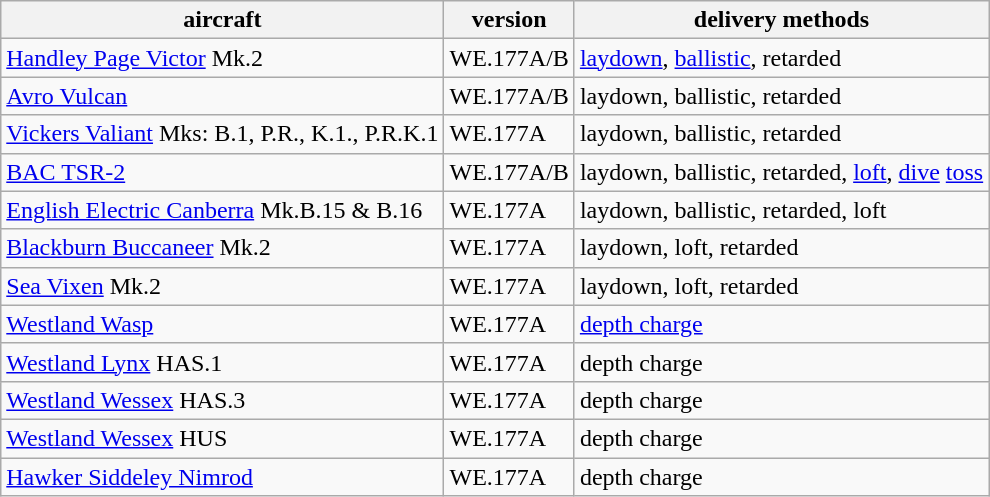<table class=wikitable>
<tr>
<th>aircraft</th>
<th>version</th>
<th>delivery methods</th>
</tr>
<tr>
<td><a href='#'>Handley Page Victor</a> Mk.2</td>
<td>WE.177A/B</td>
<td><a href='#'>laydown</a>, <a href='#'>ballistic</a>, retarded</td>
</tr>
<tr>
<td><a href='#'>Avro Vulcan</a></td>
<td>WE.177A/B</td>
<td>laydown, ballistic, retarded</td>
</tr>
<tr>
<td><a href='#'>Vickers Valiant</a> Mks: B.1, P.R., K.1., P.R.K.1</td>
<td>WE.177A</td>
<td>laydown, ballistic, retarded</td>
</tr>
<tr>
<td><a href='#'>BAC TSR-2</a></td>
<td>WE.177A/B</td>
<td>laydown, ballistic, retarded, <a href='#'>loft</a>, <a href='#'>dive</a> <a href='#'>toss</a></td>
</tr>
<tr>
<td><a href='#'>English Electric Canberra</a> Mk.B.15 & B.16</td>
<td>WE.177A</td>
<td>laydown, ballistic, retarded, loft</td>
</tr>
<tr>
<td><a href='#'>Blackburn Buccaneer</a> Mk.2</td>
<td>WE.177A</td>
<td>laydown, loft, retarded</td>
</tr>
<tr>
<td><a href='#'>Sea Vixen</a> Mk.2</td>
<td>WE.177A</td>
<td>laydown, loft, retarded</td>
</tr>
<tr>
<td><a href='#'>Westland Wasp</a></td>
<td>WE.177A</td>
<td><a href='#'>depth charge</a></td>
</tr>
<tr>
<td><a href='#'>Westland Lynx</a> HAS.1</td>
<td>WE.177A</td>
<td>depth charge</td>
</tr>
<tr>
<td><a href='#'>Westland Wessex</a> HAS.3</td>
<td>WE.177A</td>
<td>depth charge</td>
</tr>
<tr>
<td><a href='#'>Westland Wessex</a> HUS</td>
<td>WE.177A</td>
<td>depth charge</td>
</tr>
<tr>
<td><a href='#'>Hawker Siddeley Nimrod</a></td>
<td>WE.177A</td>
<td>depth charge</td>
</tr>
</table>
